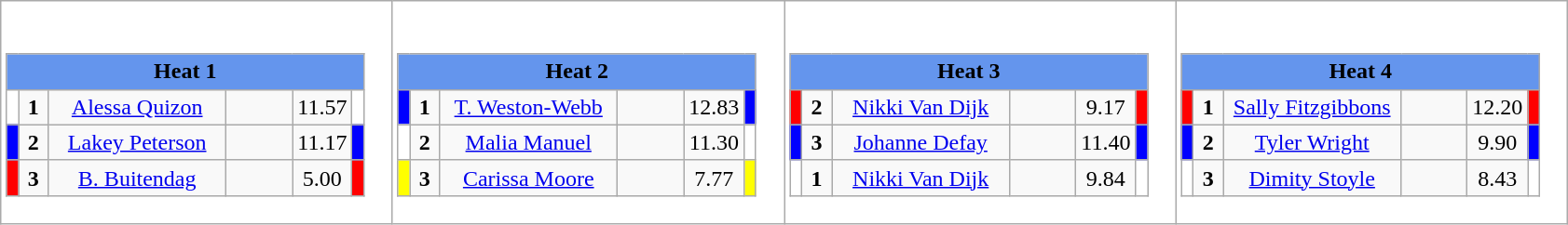<table class="wikitable" style="background:#fff;">
<tr>
<td><div><br><table class="wikitable">
<tr>
<td colspan="6"  style="text-align:center; background:#6495ed;"><strong>Heat 1</strong></td>
</tr>
<tr>
<td style="width:01px; background: #fff;"></td>
<td style="width:14px; text-align:center;"><strong>1</strong></td>
<td style="width:120px; text-align:center;"><a href='#'>Alessa Quizon</a></td>
<td style="width:40px; text-align:center;"></td>
<td style="width:20px; text-align:center;">11.57</td>
<td style="width:01px; background: #fff;"></td>
</tr>
<tr>
<td style="width:01px; background: #00f;"></td>
<td style="width:14px; text-align:center;"><strong>2</strong></td>
<td style="width:120px; text-align:center;"><a href='#'>Lakey Peterson</a></td>
<td style="width:40px; text-align:center;"></td>
<td style="width:20px; text-align:center;">11.17</td>
<td style="width:01px; background: #00f;"></td>
</tr>
<tr>
<td style="width:01px; background: #f00;"></td>
<td style="width:14px; text-align:center;"><strong>3</strong></td>
<td style="width:120px; text-align:center;"><a href='#'>B. Buitendag</a></td>
<td style="width:40px; text-align:center;"></td>
<td style="width:20px; text-align:center;">5.00</td>
<td style="width:01px; background: #f00;"></td>
</tr>
</table>
</div></td>
<td><div><br><table class="wikitable">
<tr>
<td colspan="6"  style="text-align:center; background:#6495ed;"><strong>Heat 2</strong></td>
</tr>
<tr>
<td style="width:01px; background: #00f;"></td>
<td style="width:14px; text-align:center;"><strong>1</strong></td>
<td style="width:120px; text-align:center;"><a href='#'>T. Weston-Webb</a></td>
<td style="width:40px; text-align:center;"></td>
<td style="width:20px; text-align:center;">12.83</td>
<td style="width:01px; background: #00f;"></td>
</tr>
<tr>
<td style="width:01px; background: #fff;"></td>
<td style="width:14px; text-align:center;"><strong>2</strong></td>
<td style="width:120px; text-align:center;"><a href='#'>Malia Manuel</a></td>
<td style="width:40px; text-align:center;"></td>
<td style="width:20px; text-align:center;">11.30</td>
<td style="width:01px; background: #fff;"></td>
</tr>
<tr>
<td style="width:01px; background: #ff0;"></td>
<td style="width:14px; text-align:center;"><strong>3</strong></td>
<td style="width:120px; text-align:center;"><a href='#'>Carissa Moore</a></td>
<td style="width:40px; text-align:center;"></td>
<td style="width:20px; text-align:center;">7.77</td>
<td style="width:01px; background: #ff0;"></td>
</tr>
</table>
</div></td>
<td><div><br><table class="wikitable">
<tr>
<td colspan="6"  style="text-align:center; background:#6495ed;"><strong>Heat 3</strong></td>
</tr>
<tr>
<td style="width:01px; background: #f00;"></td>
<td style="width:14px; text-align:center;"><strong>2</strong></td>
<td style="width:120px; text-align:center;"><a href='#'>Nikki Van Dijk</a></td>
<td style="width:40px; text-align:center;"></td>
<td style="width:20px; text-align:center;">9.17</td>
<td style="width:01px; background: #f00;"></td>
</tr>
<tr>
<td style="width:01px; background: #00f;"></td>
<td style="width:14px; text-align:center;"><strong>3</strong></td>
<td style="width:120px; text-align:center;"><a href='#'>Johanne Defay</a></td>
<td style="width:40px; text-align:center;"></td>
<td style="width:20px; text-align:center;">11.40</td>
<td style="width:01px; background: #00f;"></td>
</tr>
<tr>
<td style="width:01px; background: #fff;"></td>
<td style="width:14px; text-align:center;"><strong>1</strong></td>
<td style="width:120px; text-align:center;"><a href='#'>Nikki Van Dijk</a></td>
<td style="width:40px; text-align:center;"></td>
<td style="width:20px; text-align:center;">9.84</td>
<td style="width:01px; background: #fff;"></td>
</tr>
</table>
</div></td>
<td><div><br><table class="wikitable">
<tr>
<td colspan="6"  style="text-align:center; background:#6495ed;"><strong>Heat 4</strong></td>
</tr>
<tr>
<td style="width:01px; background: #f00;"></td>
<td style="width:14px; text-align:center;"><strong>1</strong></td>
<td style="width:120px; text-align:center;"><a href='#'>Sally Fitzgibbons</a></td>
<td style="width:40px; text-align:center;"></td>
<td style="width:20px; text-align:center;">12.20</td>
<td style="width:01px; background: #f00;"></td>
</tr>
<tr>
<td style="width:01px; background: #00f;"></td>
<td style="width:14px; text-align:center;"><strong>2</strong></td>
<td style="width:120px; text-align:center;"><a href='#'>Tyler Wright</a></td>
<td style="width:40px; text-align:center;"></td>
<td style="width:20px; text-align:center;">9.90</td>
<td style="width:01px; background: #00f;"></td>
</tr>
<tr>
<td style="width:01px; background: #fff;"></td>
<td style="width:14px; text-align:center;"><strong>3</strong></td>
<td style="width:120px; text-align:center;"><a href='#'>Dimity Stoyle</a></td>
<td style="width:40px; text-align:center;"></td>
<td style="width:20px; text-align:center;">8.43</td>
<td style="width:01px; background: #fff;"></td>
</tr>
</table>
</div></td>
</tr>
</table>
